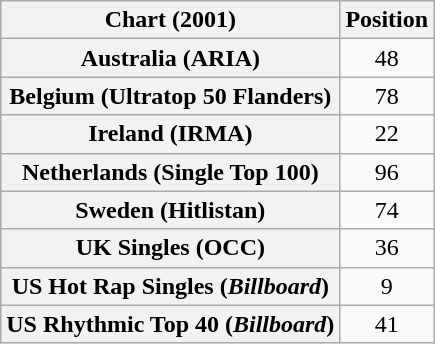<table class="wikitable sortable plainrowheaders" style="text-align:center;">
<tr>
<th scope="col">Chart (2001)</th>
<th scope="col">Position</th>
</tr>
<tr>
<th scope="row">Australia (ARIA)</th>
<td>48</td>
</tr>
<tr>
<th scope="row">Belgium (Ultratop 50 Flanders)</th>
<td>78</td>
</tr>
<tr>
<th scope="row">Ireland (IRMA)</th>
<td>22</td>
</tr>
<tr>
<th scope="row">Netherlands (Single Top 100)</th>
<td>96</td>
</tr>
<tr>
<th scope="row">Sweden (Hitlistan)</th>
<td>74</td>
</tr>
<tr>
<th scope="row">UK Singles (OCC)</th>
<td>36</td>
</tr>
<tr>
<th scope="row">US Hot Rap Singles (<em>Billboard</em>)</th>
<td>9</td>
</tr>
<tr>
<th scope="row">US Rhythmic Top 40 (<em>Billboard</em>)</th>
<td>41</td>
</tr>
</table>
